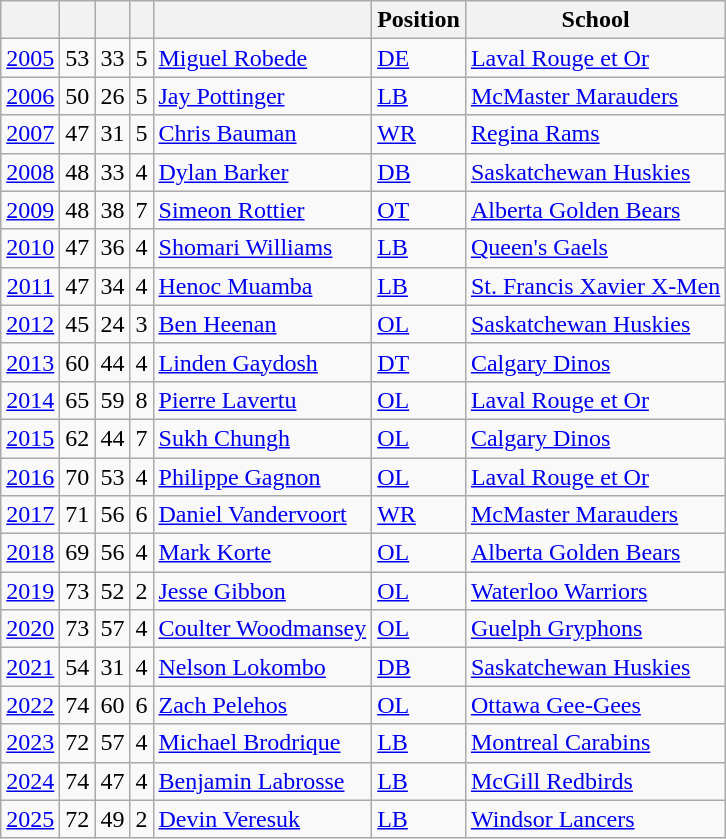<table class="wikitable">
<tr>
<th></th>
<th></th>
<th></th>
<th></th>
<th></th>
<th>Position</th>
<th>School</th>
</tr>
<tr>
<td align=center><a href='#'>2005</a></td>
<td align=center>53</td>
<td align=center>33</td>
<td align=center>5</td>
<td><a href='#'>Miguel Robede</a></td>
<td><a href='#'>DE</a></td>
<td><a href='#'>Laval Rouge et Or</a></td>
</tr>
<tr>
<td align=center><a href='#'>2006</a></td>
<td align=center>50</td>
<td align=center>26</td>
<td align=center>5</td>
<td><a href='#'>Jay Pottinger</a></td>
<td><a href='#'>LB</a></td>
<td><a href='#'>McMaster Marauders</a></td>
</tr>
<tr>
<td align=center><a href='#'>2007</a></td>
<td align=center>47</td>
<td align=center>31</td>
<td align=center>5</td>
<td><a href='#'>Chris Bauman</a></td>
<td><a href='#'>WR</a></td>
<td><a href='#'>Regina Rams</a></td>
</tr>
<tr>
<td align=center><a href='#'>2008</a></td>
<td align=center>48</td>
<td align=center>33</td>
<td align=center>4</td>
<td><a href='#'>Dylan Barker</a></td>
<td><a href='#'>DB</a></td>
<td><a href='#'>Saskatchewan Huskies</a></td>
</tr>
<tr>
<td align=center><a href='#'>2009</a></td>
<td align=center>48</td>
<td align=center>38</td>
<td align=center>7</td>
<td><a href='#'>Simeon Rottier</a></td>
<td><a href='#'>OT</a></td>
<td><a href='#'>Alberta Golden Bears</a></td>
</tr>
<tr>
<td align=center><a href='#'>2010</a></td>
<td align=center>47</td>
<td align=center>36</td>
<td align=center>4</td>
<td><a href='#'>Shomari Williams</a></td>
<td><a href='#'>LB</a></td>
<td><a href='#'>Queen's Gaels</a></td>
</tr>
<tr>
<td align=center><a href='#'>2011</a></td>
<td align=center>47</td>
<td align=center>34</td>
<td align=center>4</td>
<td><a href='#'>Henoc Muamba</a></td>
<td><a href='#'>LB</a></td>
<td><a href='#'>St. Francis Xavier X-Men</a></td>
</tr>
<tr>
<td align=center><a href='#'>2012</a></td>
<td align=center>45</td>
<td align=center>24</td>
<td align=center>3</td>
<td><a href='#'>Ben Heenan</a></td>
<td><a href='#'>OL</a></td>
<td><a href='#'>Saskatchewan Huskies</a></td>
</tr>
<tr>
<td align=center><a href='#'>2013</a></td>
<td align=center>60</td>
<td align=center>44</td>
<td align=center>4</td>
<td><a href='#'>Linden Gaydosh</a></td>
<td><a href='#'>DT</a></td>
<td><a href='#'>Calgary Dinos</a></td>
</tr>
<tr>
<td align=center><a href='#'>2014</a></td>
<td align=center>65</td>
<td align=center>59</td>
<td align=center>8</td>
<td><a href='#'>Pierre Lavertu</a></td>
<td><a href='#'>OL</a></td>
<td><a href='#'>Laval Rouge et Or</a></td>
</tr>
<tr>
<td align=center><a href='#'>2015</a></td>
<td align=center>62</td>
<td align=center>44</td>
<td align=center>7</td>
<td><a href='#'>Sukh Chungh</a></td>
<td><a href='#'>OL</a></td>
<td><a href='#'>Calgary Dinos</a></td>
</tr>
<tr>
<td align=center><a href='#'>2016</a></td>
<td align=center>70</td>
<td align=center>53</td>
<td align=center>4</td>
<td><a href='#'>Philippe Gagnon</a></td>
<td><a href='#'>OL</a></td>
<td><a href='#'>Laval Rouge et Or</a></td>
</tr>
<tr>
<td align=center><a href='#'>2017</a></td>
<td align=center>71</td>
<td align=center>56</td>
<td align=center>6</td>
<td><a href='#'>Daniel Vandervoort</a></td>
<td><a href='#'>WR</a></td>
<td><a href='#'>McMaster Marauders</a></td>
</tr>
<tr>
<td align=center><a href='#'>2018</a></td>
<td align=center>69</td>
<td align=center>56</td>
<td align=center>4</td>
<td><a href='#'>Mark Korte</a></td>
<td><a href='#'>OL</a></td>
<td><a href='#'>Alberta Golden Bears</a></td>
</tr>
<tr>
<td align=center><a href='#'>2019</a></td>
<td align=center>73</td>
<td align=center>52</td>
<td align=center>2</td>
<td><a href='#'>Jesse Gibbon</a></td>
<td><a href='#'>OL</a></td>
<td><a href='#'>Waterloo Warriors</a></td>
</tr>
<tr>
<td align=center><a href='#'>2020</a></td>
<td align=center>73</td>
<td align=center>57</td>
<td align=center>4</td>
<td><a href='#'>Coulter Woodmansey</a></td>
<td><a href='#'>OL</a></td>
<td><a href='#'>Guelph Gryphons</a></td>
</tr>
<tr>
<td align=center><a href='#'>2021</a></td>
<td align=center>54</td>
<td align=center>31</td>
<td align=center>4</td>
<td><a href='#'>Nelson Lokombo</a></td>
<td><a href='#'>DB</a></td>
<td><a href='#'>Saskatchewan Huskies</a></td>
</tr>
<tr>
<td align=center><a href='#'>2022</a></td>
<td align=center>74</td>
<td align=center>60</td>
<td align=center>6</td>
<td><a href='#'>Zach Pelehos</a></td>
<td><a href='#'>OL</a></td>
<td><a href='#'>Ottawa Gee-Gees</a></td>
</tr>
<tr>
<td align=center><a href='#'>2023</a></td>
<td align=center>72</td>
<td align=center>57</td>
<td align=center>4</td>
<td><a href='#'>Michael Brodrique</a></td>
<td><a href='#'>LB</a></td>
<td><a href='#'>Montreal Carabins</a></td>
</tr>
<tr>
<td align=center><a href='#'>2024</a></td>
<td align=center>74</td>
<td align=center>47</td>
<td align=center>4</td>
<td><a href='#'>Benjamin Labrosse</a></td>
<td><a href='#'>LB</a></td>
<td><a href='#'>McGill Redbirds</a></td>
</tr>
<tr>
<td align=center><a href='#'>2025</a></td>
<td align=center>72</td>
<td align=center>49</td>
<td align=center>2</td>
<td><a href='#'>Devin Veresuk</a></td>
<td><a href='#'>LB</a></td>
<td><a href='#'>Windsor Lancers</a></td>
</tr>
</table>
